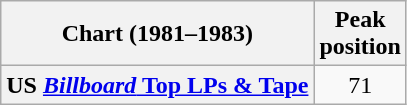<table class="wikitable sortable plainrowheaders" style="text-align:center">
<tr>
<th scope="col">Chart (1981–1983)</th>
<th scope="col">Peak<br>position</th>
</tr>
<tr>
<th scope="row">US <a href='#'><em>Billboard</em> Top LPs & Tape</a></th>
<td>71</td>
</tr>
</table>
